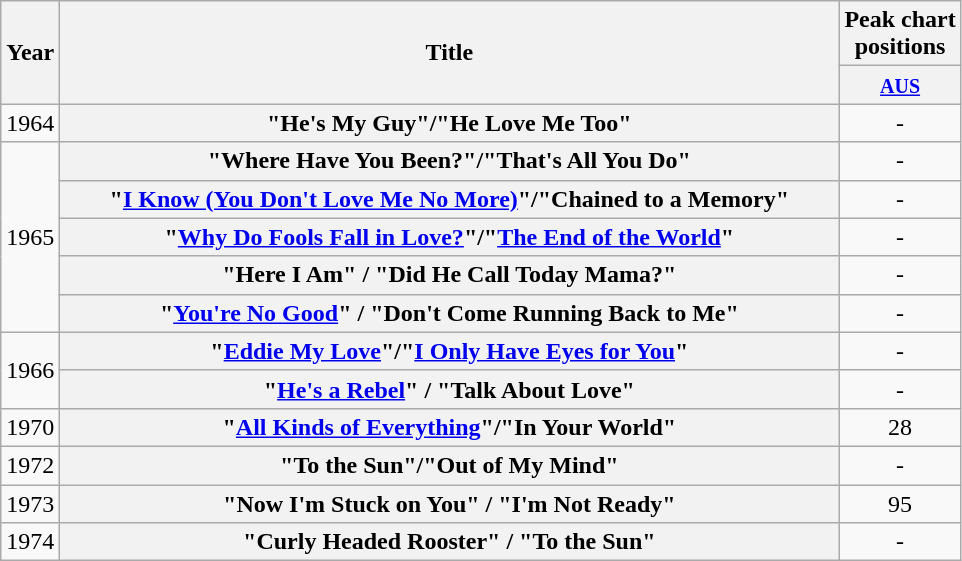<table class="wikitable plainrowheaders" style="text-align:center;" border="1">
<tr>
<th scope="col" rowspan="2">Year</th>
<th scope="col" rowspan="2" style="width:32em;">Title</th>
<th scope="col" colspan="1">Peak chart<br>positions</th>
</tr>
<tr>
<th scope="col" style="text-align:center;"><small><a href='#'>AUS</a></small><br></th>
</tr>
<tr>
<td>1964</td>
<th scope="row">"He's My Guy"/"He Love Me Too"</th>
<td style="text-align:center;">-</td>
</tr>
<tr>
<td rowspan="5">1965</td>
<th scope="row">"Where Have You Been?"/"That's All You Do"</th>
<td style="text-align:center;">-</td>
</tr>
<tr>
<th scope="row">"<a href='#'>I Know (You Don't Love Me No More)</a>"/"Chained to a Memory"</th>
<td style="text-align:center;">-</td>
</tr>
<tr>
<th scope="row">"<a href='#'>Why Do Fools Fall in Love?</a>"/"<a href='#'>The End of the World</a>"</th>
<td style="text-align:center;">-</td>
</tr>
<tr>
<th scope="row">"Here I Am" / "Did He Call Today Mama?"</th>
<td style="text-align:center;">-</td>
</tr>
<tr>
<th scope="row">"<a href='#'>You're No Good</a>" / "Don't Come Running Back to Me"</th>
<td style="text-align:center;">-</td>
</tr>
<tr>
<td rowspan="2">1966</td>
<th scope="row">"<a href='#'>Eddie My Love</a>"/"<a href='#'>I Only Have Eyes for You</a>"</th>
<td style="text-align:center;">-</td>
</tr>
<tr>
<th scope="row">"<a href='#'>He's a Rebel</a>" / "Talk About Love"</th>
<td style="text-align:center;">-</td>
</tr>
<tr>
<td>1970</td>
<th scope="row">"<a href='#'>All Kinds of Everything</a>"/"In Your World"</th>
<td style="text-align:center;">28</td>
</tr>
<tr>
<td>1972</td>
<th scope="row">"To the Sun"/"Out of My Mind"</th>
<td style="text-align:center;">-</td>
</tr>
<tr>
<td>1973</td>
<th scope="row">"Now I'm Stuck on You" / "I'm Not Ready"</th>
<td style="text-align:center;">95</td>
</tr>
<tr>
<td>1974</td>
<th scope="row">"Curly Headed Rooster" / "To the Sun"</th>
<td style="text-align:center;">-</td>
</tr>
</table>
